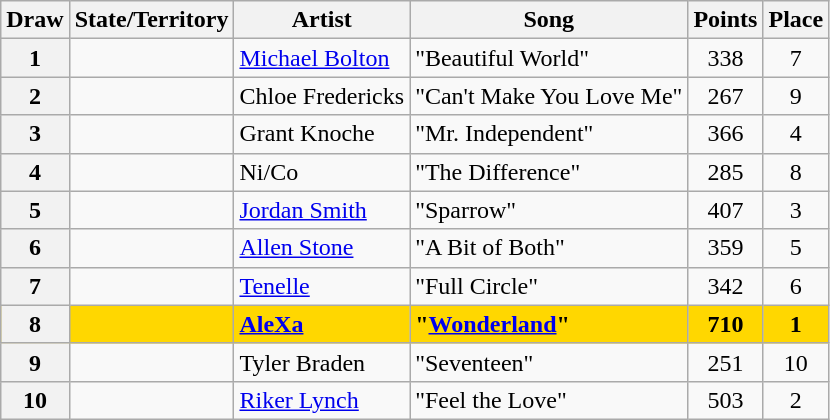<table class="wikitable sortable plainrowheaders">
<tr>
<th scope="col">Draw</th>
<th scope="col">State/Territory</th>
<th scope="col">Artist</th>
<th scope="col">Song</th>
<th scope="col">Points</th>
<th scope="col">Place</th>
</tr>
<tr>
<th scope="row" style="text-align:center">1</th>
<td></td>
<td><a href='#'>Michael Bolton</a></td>
<td>"Beautiful World"</td>
<td align="center">338</td>
<td align="center">7</td>
</tr>
<tr>
<th scope="row" style="text-align:center">2</th>
<td></td>
<td>Chloe Fredericks</td>
<td>"Can't Make You Love Me"</td>
<td align="center">267</td>
<td align="center">9</td>
</tr>
<tr>
<th scope="row" style="text-align:center">3</th>
<td></td>
<td>Grant Knoche</td>
<td>"Mr. Independent"</td>
<td align="center">366</td>
<td align="center">4</td>
</tr>
<tr>
<th scope="row" style="text-align:center">4</th>
<td></td>
<td>Ni/Co</td>
<td>"The Difference"</td>
<td align="center">285</td>
<td align="center">8</td>
</tr>
<tr>
<th scope="row" style="text-align:center">5</th>
<td></td>
<td><a href='#'>Jordan Smith</a></td>
<td>"Sparrow"</td>
<td align="center">407</td>
<td align="center">3</td>
</tr>
<tr>
<th scope="row" style="text-align:center">6</th>
<td></td>
<td><a href='#'>Allen Stone</a></td>
<td>"A Bit of Both"</td>
<td align="center">359</td>
<td align="center">5</td>
</tr>
<tr>
<th scope="row" style="text-align:center">7</th>
<td></td>
<td><a href='#'>Tenelle</a></td>
<td>"Full Circle"</td>
<td align="center">342</td>
<td align="center">6</td>
</tr>
<tr style="font-weight:bold; background:gold">
<th scope="row" style="text-align:center">8</th>
<td></td>
<td><a href='#'>AleXa</a></td>
<td>"<a href='#'>Wonderland</a>"</td>
<td align="center">710</td>
<td align="center">1</td>
</tr>
<tr>
<th scope="row" style="text-align:center">9</th>
<td></td>
<td>Tyler Braden</td>
<td>"Seventeen"</td>
<td align="center">251</td>
<td align="center">10</td>
</tr>
<tr>
<th scope="row" style="text-align:center">10</th>
<td></td>
<td><a href='#'>Riker Lynch</a></td>
<td>"Feel the Love"</td>
<td align="center">503</td>
<td align="center">2</td>
</tr>
</table>
